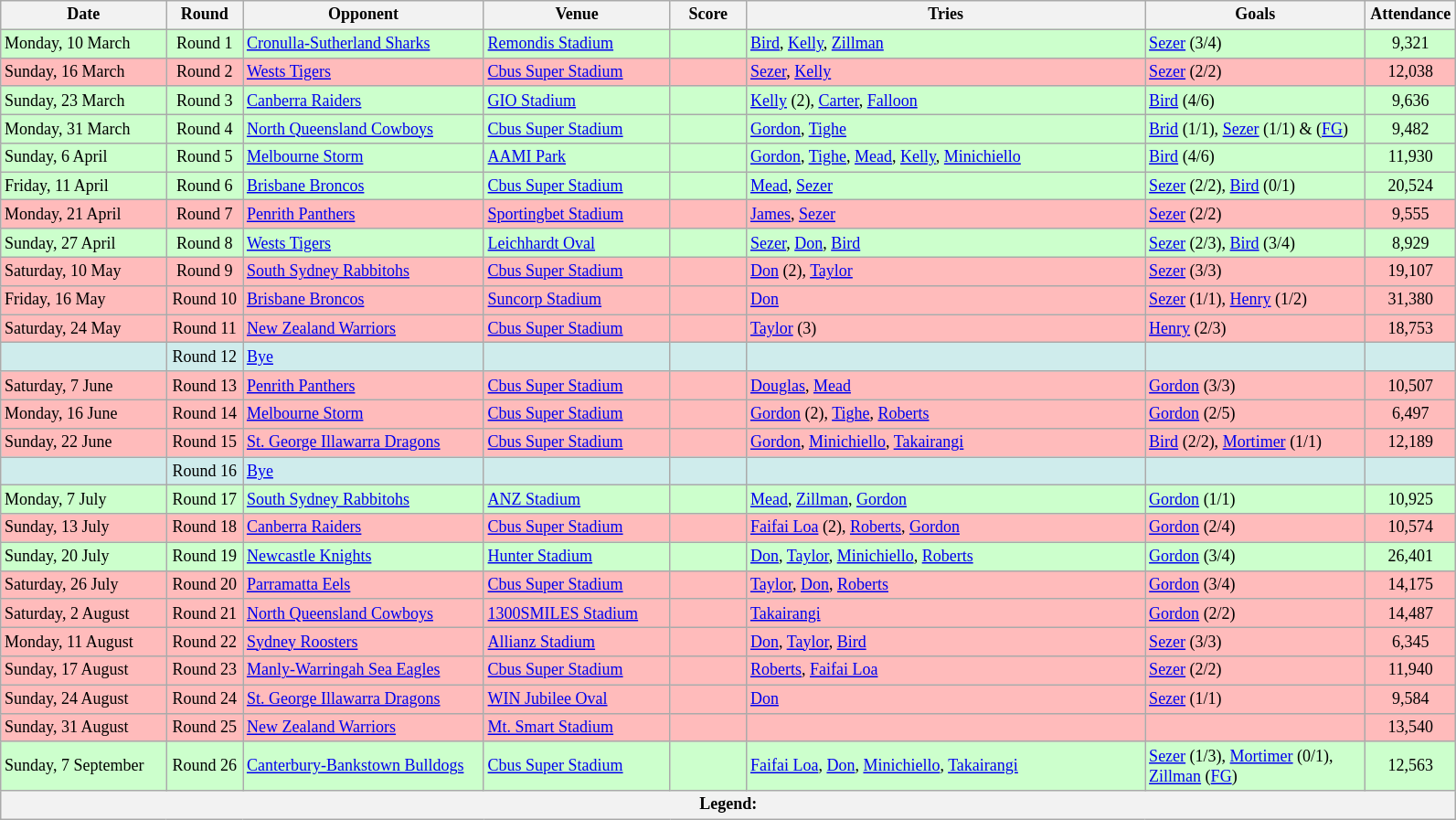<table class="wikitable" style="font-size:75%;">
<tr>
<th width="115">Date</th>
<th width="50">Round</th>
<th width="170">Opponent</th>
<th width="130">Venue</th>
<th width="50">Score</th>
<th width="285">Tries</th>
<th width="155">Goals</th>
<th width="60">Attendance</th>
</tr>
<tr bgcolor=#CCFFCC>
<td>Monday, 10 March</td>
<td style="text-align:center;">Round 1</td>
<td> <a href='#'>Cronulla-Sutherland Sharks</a></td>
<td><a href='#'>Remondis Stadium</a></td>
<td style="text-align:center;"></td>
<td><a href='#'>Bird</a>, <a href='#'>Kelly</a>, <a href='#'>Zillman</a></td>
<td><a href='#'>Sezer</a> (3/4)</td>
<td style="text-align:center;">9,321</td>
</tr>
<tr bgcolor=#FFBBBB>
<td>Sunday, 16 March</td>
<td style="text-align:center;">Round 2</td>
<td> <a href='#'>Wests Tigers</a></td>
<td><a href='#'>Cbus Super Stadium</a></td>
<td style="text-align:center;"></td>
<td><a href='#'>Sezer</a>, <a href='#'>Kelly</a></td>
<td><a href='#'>Sezer</a> (2/2)</td>
<td style="text-align:center;">12,038</td>
</tr>
<tr bgcolor=#CCFFCC>
<td>Sunday, 23 March</td>
<td style="text-align:center;">Round 3</td>
<td> <a href='#'>Canberra Raiders</a></td>
<td><a href='#'>GIO Stadium</a></td>
<td style="text-align:center;"></td>
<td><a href='#'>Kelly</a> (2), <a href='#'>Carter</a>, <a href='#'>Falloon</a></td>
<td><a href='#'>Bird</a> (4/6)</td>
<td style="text-align:center;">9,636</td>
</tr>
<tr bgcolor=#CCFFCC>
<td>Monday, 31 March</td>
<td style="text-align:center;">Round 4</td>
<td> <a href='#'>North Queensland Cowboys</a></td>
<td><a href='#'>Cbus Super Stadium</a></td>
<td style="text-align:center;"></td>
<td><a href='#'>Gordon</a>, <a href='#'>Tighe</a></td>
<td><a href='#'>Brid</a> (1/1), <a href='#'>Sezer</a> (1/1) & (<a href='#'>FG</a>)</td>
<td style="text-align:center;">9,482</td>
</tr>
<tr bgcolor=#CCFFCC>
<td>Sunday, 6 April</td>
<td style="text-align:center;">Round 5</td>
<td> <a href='#'>Melbourne Storm</a></td>
<td><a href='#'>AAMI Park</a></td>
<td style="text-align:center;"></td>
<td><a href='#'>Gordon</a>, <a href='#'>Tighe</a>, <a href='#'>Mead</a>, <a href='#'>Kelly</a>, <a href='#'>Minichiello</a></td>
<td><a href='#'>Bird</a> (4/6)</td>
<td style="text-align:center;">11,930</td>
</tr>
<tr bgcolor=#CCFFCC>
<td>Friday, 11 April</td>
<td style="text-align:center;">Round 6</td>
<td> <a href='#'>Brisbane Broncos</a></td>
<td><a href='#'>Cbus Super Stadium</a></td>
<td style="text-align:center;"></td>
<td><a href='#'>Mead</a>, <a href='#'>Sezer</a></td>
<td><a href='#'>Sezer</a> (2/2), <a href='#'>Bird</a> (0/1)</td>
<td style="text-align:center;">20,524</td>
</tr>
<tr bgcolor=#FFBBBB>
<td>Monday, 21 April</td>
<td style="text-align:center;">Round 7</td>
<td> <a href='#'>Penrith Panthers</a></td>
<td><a href='#'>Sportingbet Stadium</a></td>
<td style="text-align:center;"></td>
<td><a href='#'>James</a>, <a href='#'>Sezer</a></td>
<td><a href='#'>Sezer</a> (2/2)</td>
<td style="text-align:center;">9,555</td>
</tr>
<tr bgcolor=#CCFFCC>
<td>Sunday, 27 April</td>
<td style="text-align:center;">Round 8</td>
<td> <a href='#'>Wests Tigers</a></td>
<td><a href='#'>Leichhardt Oval</a></td>
<td style="text-align:center;"></td>
<td><a href='#'>Sezer</a>, <a href='#'>Don</a>, <a href='#'>Bird</a></td>
<td><a href='#'>Sezer</a> (2/3), <a href='#'>Bird</a> (3/4)</td>
<td style="text-align:center;">8,929</td>
</tr>
<tr bgcolor=#FFBBBB>
<td>Saturday, 10 May</td>
<td style="text-align:center;">Round 9</td>
<td> <a href='#'>South Sydney Rabbitohs</a></td>
<td><a href='#'>Cbus Super Stadium</a></td>
<td style="text-align:center;"></td>
<td><a href='#'>Don</a> (2), <a href='#'>Taylor</a></td>
<td><a href='#'>Sezer</a> (3/3)</td>
<td style="text-align:center;">19,107</td>
</tr>
<tr bgcolor=#FFBBBB>
<td>Friday, 16 May</td>
<td style="text-align:center;">Round 10</td>
<td> <a href='#'>Brisbane Broncos</a></td>
<td><a href='#'>Suncorp Stadium</a></td>
<td style="text-align:center;"></td>
<td><a href='#'>Don</a></td>
<td><a href='#'>Sezer</a> (1/1), <a href='#'>Henry</a> (1/2)</td>
<td style="text-align:center;">31,380</td>
</tr>
<tr bgcolor=#FFBBBB>
<td>Saturday, 24 May</td>
<td style="text-align:center;">Round 11</td>
<td> <a href='#'>New Zealand Warriors</a></td>
<td><a href='#'>Cbus Super Stadium</a></td>
<td style="text-align:center;"></td>
<td><a href='#'>Taylor</a> (3)</td>
<td><a href='#'>Henry</a> (2/3)</td>
<td style="text-align:center;">18,753</td>
</tr>
<tr bgcolor=#CFECEC>
<td></td>
<td style="text-align:center;">Round 12</td>
<td><a href='#'>Bye</a></td>
<td></td>
<td></td>
<td></td>
<td></td>
<td></td>
</tr>
<tr bgcolor=#FFBBBB>
<td>Saturday, 7 June</td>
<td style="text-align:center;">Round 13</td>
<td> <a href='#'>Penrith Panthers</a></td>
<td><a href='#'>Cbus Super Stadium</a></td>
<td style="text-align:center;"></td>
<td><a href='#'>Douglas</a>, <a href='#'>Mead</a></td>
<td><a href='#'>Gordon</a> (3/3)</td>
<td style="text-align:center;">10,507</td>
</tr>
<tr bgcolor=#FFBBBB>
<td>Monday, 16 June</td>
<td style="text-align:center;">Round 14</td>
<td> <a href='#'>Melbourne Storm</a></td>
<td><a href='#'>Cbus Super Stadium</a></td>
<td style="text-align:center;"></td>
<td><a href='#'>Gordon</a> (2), <a href='#'>Tighe</a>, <a href='#'>Roberts</a></td>
<td><a href='#'>Gordon</a> (2/5)</td>
<td style="text-align:center;">6,497</td>
</tr>
<tr bgcolor=#FFBBBB>
<td>Sunday, 22 June</td>
<td style="text-align:center;">Round 15</td>
<td> <a href='#'>St. George Illawarra Dragons</a></td>
<td><a href='#'>Cbus Super Stadium</a></td>
<td style="text-align:center;"></td>
<td><a href='#'>Gordon</a>, <a href='#'>Minichiello</a>, <a href='#'>Takairangi</a></td>
<td><a href='#'>Bird</a> (2/2), <a href='#'>Mortimer</a> (1/1)</td>
<td style="text-align:center;">12,189</td>
</tr>
<tr bgcolor=#CFECEC>
<td></td>
<td style="text-align:center;">Round 16</td>
<td><a href='#'>Bye</a></td>
<td></td>
<td></td>
<td></td>
<td></td>
<td></td>
</tr>
<tr bgcolor=#CCFFCC>
<td>Monday, 7 July</td>
<td style="text-align:center;">Round 17</td>
<td> <a href='#'>South Sydney Rabbitohs</a></td>
<td><a href='#'>ANZ Stadium</a></td>
<td style="text-align:center;"></td>
<td><a href='#'>Mead</a>, <a href='#'>Zillman</a>, <a href='#'>Gordon</a></td>
<td><a href='#'>Gordon</a> (1/1)</td>
<td style="text-align:center;">10,925</td>
</tr>
<tr bgcolor=#FFBBBB>
<td>Sunday, 13 July</td>
<td style="text-align:center;">Round 18</td>
<td> <a href='#'>Canberra Raiders</a></td>
<td><a href='#'>Cbus Super Stadium</a></td>
<td style="text-align:center;"></td>
<td><a href='#'>Faifai Loa</a> (2), <a href='#'>Roberts</a>, <a href='#'>Gordon</a></td>
<td><a href='#'>Gordon</a> (2/4)</td>
<td style="text-align:center;">10,574</td>
</tr>
<tr bgcolor=#CCFFCC>
<td>Sunday, 20 July</td>
<td style="text-align:center;">Round 19</td>
<td> <a href='#'>Newcastle Knights</a></td>
<td><a href='#'>Hunter Stadium</a></td>
<td style="text-align:center;"></td>
<td><a href='#'>Don</a>, <a href='#'>Taylor</a>, <a href='#'>Minichiello</a>, <a href='#'>Roberts</a></td>
<td><a href='#'>Gordon</a> (3/4)</td>
<td style="text-align:center;">26,401</td>
</tr>
<tr bgcolor=#FFBBBB>
<td>Saturday, 26 July</td>
<td style="text-align:center;">Round 20</td>
<td> <a href='#'>Parramatta Eels</a></td>
<td><a href='#'>Cbus Super Stadium</a></td>
<td style="text-align:center;"></td>
<td><a href='#'>Taylor</a>, <a href='#'>Don</a>, <a href='#'>Roberts</a></td>
<td><a href='#'>Gordon</a> (3/4)</td>
<td style="text-align:center;">14,175</td>
</tr>
<tr bgcolor=#FFBBBB>
<td>Saturday, 2 August</td>
<td style="text-align:center;">Round 21</td>
<td> <a href='#'>North Queensland Cowboys</a></td>
<td><a href='#'>1300SMILES Stadium</a></td>
<td style="text-align:center;"></td>
<td><a href='#'>Takairangi</a></td>
<td><a href='#'>Gordon</a> (2/2)</td>
<td style="text-align:center;">14,487</td>
</tr>
<tr bgcolor=#FFBBBB>
<td>Monday, 11 August</td>
<td style="text-align:center;">Round 22</td>
<td> <a href='#'>Sydney Roosters</a></td>
<td><a href='#'>Allianz Stadium</a></td>
<td style="text-align:center;"></td>
<td><a href='#'>Don</a>, <a href='#'>Taylor</a>, <a href='#'>Bird</a></td>
<td><a href='#'>Sezer</a> (3/3)</td>
<td style="text-align:center;">6,345</td>
</tr>
<tr bgcolor=#FFBBBB>
<td>Sunday, 17 August</td>
<td style="text-align:center;">Round 23</td>
<td> <a href='#'>Manly-Warringah Sea Eagles</a></td>
<td><a href='#'>Cbus Super Stadium</a></td>
<td style="text-align:center;"></td>
<td><a href='#'>Roberts</a>, <a href='#'>Faifai Loa</a></td>
<td><a href='#'>Sezer</a> (2/2)</td>
<td style="text-align:center;">11,940</td>
</tr>
<tr bgcolor=#FFBBBB>
<td>Sunday, 24 August</td>
<td style="text-align:center;">Round 24</td>
<td> <a href='#'>St. George Illawarra Dragons</a></td>
<td><a href='#'>WIN Jubilee Oval</a></td>
<td style="text-align:center;"></td>
<td><a href='#'>Don</a></td>
<td><a href='#'>Sezer</a> (1/1)</td>
<td style="text-align:center;">9,584</td>
</tr>
<tr bgcolor=#FFBBBB>
<td>Sunday, 31 August</td>
<td style="text-align:center;">Round 25</td>
<td> <a href='#'>New Zealand Warriors</a></td>
<td><a href='#'>Mt. Smart Stadium</a></td>
<td style="text-align:center;"></td>
<td></td>
<td></td>
<td style="text-align:center;">13,540</td>
</tr>
<tr bgcolor=#CCFFCC>
<td>Sunday, 7 September</td>
<td style="text-align:center;">Round 26</td>
<td> <a href='#'>Canterbury-Bankstown Bulldogs</a></td>
<td><a href='#'>Cbus Super Stadium</a></td>
<td style="text-align:center;"></td>
<td><a href='#'>Faifai Loa</a>, <a href='#'>Don</a>, <a href='#'>Minichiello</a>, <a href='#'>Takairangi</a></td>
<td><a href='#'>Sezer</a> (1/3), <a href='#'>Mortimer</a> (0/1), <a href='#'>Zillman</a> (<a href='#'>FG</a>)</td>
<td style="text-align:center;">12,563</td>
</tr>
<tr>
<th colspan="11"><strong>Legend</strong>:    </th>
</tr>
</table>
